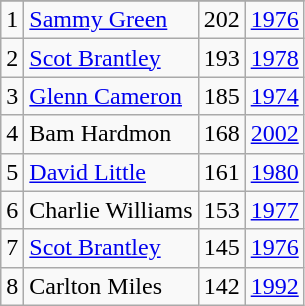<table class="wikitable">
<tr>
</tr>
<tr>
<td>1</td>
<td><a href='#'>Sammy Green</a></td>
<td>202</td>
<td><a href='#'>1976</a></td>
</tr>
<tr>
<td>2</td>
<td><a href='#'>Scot Brantley</a></td>
<td>193</td>
<td><a href='#'>1978</a></td>
</tr>
<tr>
<td>3</td>
<td><a href='#'>Glenn Cameron</a></td>
<td>185</td>
<td><a href='#'>1974</a></td>
</tr>
<tr>
<td>4</td>
<td>Bam Hardmon</td>
<td>168</td>
<td><a href='#'>2002</a></td>
</tr>
<tr>
<td>5</td>
<td><a href='#'>David Little</a></td>
<td>161</td>
<td><a href='#'>1980</a></td>
</tr>
<tr>
<td>6</td>
<td>Charlie Williams</td>
<td>153</td>
<td><a href='#'>1977</a></td>
</tr>
<tr>
<td>7</td>
<td><a href='#'>Scot Brantley</a></td>
<td>145</td>
<td><a href='#'>1976</a></td>
</tr>
<tr>
<td>8</td>
<td>Carlton Miles</td>
<td>142</td>
<td><a href='#'>1992</a></td>
</tr>
</table>
